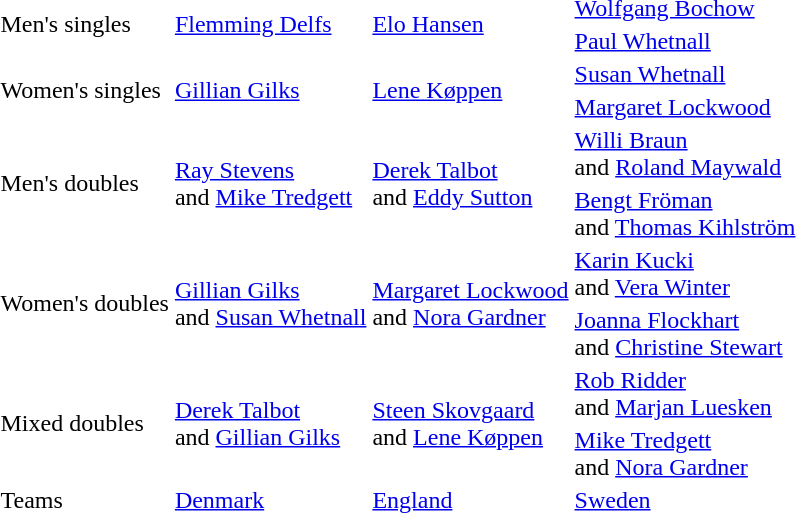<table>
<tr>
<td rowspan=2>Men's singles</td>
<td rowspan=2> <a href='#'>Flemming Delfs</a></td>
<td rowspan=2> <a href='#'>Elo Hansen</a></td>
<td> <a href='#'>Wolfgang Bochow</a></td>
</tr>
<tr>
<td> <a href='#'>Paul Whetnall</a></td>
</tr>
<tr>
<td rowspan=2>Women's singles</td>
<td rowspan=2> <a href='#'>Gillian Gilks</a></td>
<td rowspan=2> <a href='#'>Lene Køppen</a></td>
<td> <a href='#'>Susan Whetnall</a></td>
</tr>
<tr>
<td> <a href='#'>Margaret Lockwood</a></td>
</tr>
<tr>
<td rowspan=2>Men's doubles</td>
<td rowspan=2> <a href='#'>Ray Stevens</a><br>and <a href='#'>Mike Tredgett</a></td>
<td rowspan=2> <a href='#'>Derek Talbot</a><br>and <a href='#'>Eddy Sutton</a></td>
<td> <a href='#'>Willi Braun</a><br>and <a href='#'>Roland Maywald</a></td>
</tr>
<tr>
<td> <a href='#'>Bengt Fröman</a><br>and <a href='#'>Thomas Kihlström</a></td>
</tr>
<tr>
<td rowspan=2>Women's doubles</td>
<td rowspan=2> <a href='#'>Gillian Gilks</a><br>and <a href='#'>Susan Whetnall</a></td>
<td rowspan=2> <a href='#'>Margaret Lockwood</a><br>and <a href='#'>Nora Gardner</a></td>
<td> <a href='#'>Karin Kucki</a><br>and <a href='#'>Vera Winter</a></td>
</tr>
<tr>
<td> <a href='#'>Joanna Flockhart</a><br>and <a href='#'>Christine Stewart</a></td>
</tr>
<tr>
<td rowspan=2>Mixed doubles</td>
<td rowspan=2> <a href='#'>Derek Talbot</a><br>and <a href='#'>Gillian Gilks</a></td>
<td rowspan=2> <a href='#'>Steen Skovgaard</a><br>and <a href='#'>Lene Køppen</a></td>
<td> <a href='#'>Rob Ridder</a><br>and <a href='#'>Marjan Luesken</a></td>
</tr>
<tr>
<td> <a href='#'>Mike Tredgett</a><br>and <a href='#'>Nora Gardner</a></td>
</tr>
<tr>
<td>Teams</td>
<td> <a href='#'>Denmark</a></td>
<td> <a href='#'>England</a></td>
<td> <a href='#'>Sweden</a></td>
</tr>
</table>
